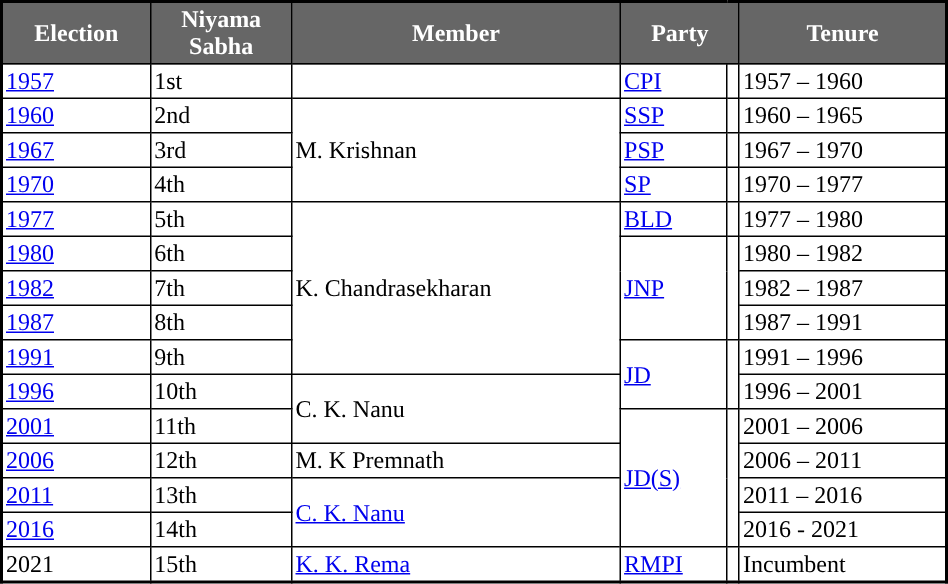<table class="sortable" width="50%" cellpadding="2" cellspacing="0" border="1" style="border-collapse: collapse; border: 2px #000000 solid; font-size: x-big;">
<tr>
<th style="background-color:#666666; color:white">Election</th>
<th style="background-color:#666666; color:white">Niyama<br>Sabha</th>
<th style="background-color:#666666; color:white">Member</th>
<th colspan="2" style="background-color:#666666; color:white">Party</th>
<th style="background-color:#666666; color:white">Tenure</th>
</tr>
<tr>
<td><a href='#'>1957</a></td>
<td>1st</td>
<td></td>
<td><a href='#'>CPI</a></td>
<td style="background-color: "></td>
<td>1957 – 1960</td>
</tr>
<tr>
<td><a href='#'>1960</a></td>
<td>2nd</td>
<td rowspan="3">M. Krishnan</td>
<td><a href='#'>SSP</a></td>
<td style="background-color: "></td>
<td>1960 – 1965</td>
</tr>
<tr>
<td><a href='#'>1967</a></td>
<td>3rd</td>
<td><a href='#'>PSP</a></td>
<td style="background-color: "></td>
<td>1967 – 1970</td>
</tr>
<tr>
<td><a href='#'>1970</a></td>
<td>4th</td>
<td><a href='#'>SP</a></td>
<td style="background-color: "></td>
<td>1970 – 1977</td>
</tr>
<tr>
<td><a href='#'>1977</a></td>
<td>5th</td>
<td rowspan="5">K. Chandrasekharan</td>
<td><a href='#'>BLD</a></td>
<td style="background-color: "></td>
<td>1977 – 1980</td>
</tr>
<tr>
<td><a href='#'>1980</a></td>
<td>6th</td>
<td rowspan="3"><a href='#'>JNP</a></td>
<td rowspan="3" style="background-color: "></td>
<td>1980 – 1982</td>
</tr>
<tr>
<td><a href='#'>1982</a></td>
<td>7th</td>
<td>1982 – 1987</td>
</tr>
<tr>
<td><a href='#'>1987</a></td>
<td>8th</td>
<td>1987 – 1991</td>
</tr>
<tr>
<td><a href='#'>1991</a></td>
<td>9th</td>
<td rowspan="2"><a href='#'>JD</a></td>
<td rowspan="2" style="background-color: "></td>
<td>1991 – 1996</td>
</tr>
<tr>
<td><a href='#'>1996</a></td>
<td>10th</td>
<td rowspan="2">C. K. Nanu</td>
<td>1996 – 2001</td>
</tr>
<tr>
<td><a href='#'>2001</a></td>
<td>11th</td>
<td rowspan="4"><a href='#'>JD(S)</a></td>
<td rowspan="4" style="background-color: "></td>
<td>2001 – 2006</td>
</tr>
<tr>
<td><a href='#'>2006</a></td>
<td>12th</td>
<td>M. K Premnath</td>
<td>2006 – 2011</td>
</tr>
<tr>
<td><a href='#'>2011</a></td>
<td>13th</td>
<td rowspan="2"><a href='#'>C. K. Nanu</a></td>
<td>2011 – 2016</td>
</tr>
<tr>
<td><a href='#'>2016</a></td>
<td>14th</td>
<td>2016 - 2021</td>
</tr>
<tr>
<td>2021</td>
<td>15th</td>
<td><a href='#'>K. K. Rema</a></td>
<td><a href='#'>RMPI</a></td>
<td style="background-color: "></td>
<td>Incumbent</td>
</tr>
</table>
